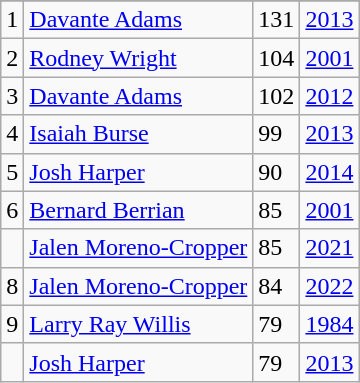<table class="wikitable">
<tr>
</tr>
<tr>
<td>1</td>
<td><a href='#'>Davante Adams</a></td>
<td>131</td>
<td><a href='#'>2013</a></td>
</tr>
<tr>
<td>2</td>
<td><a href='#'>Rodney Wright</a></td>
<td>104</td>
<td><a href='#'>2001</a></td>
</tr>
<tr>
<td>3</td>
<td><a href='#'>Davante Adams</a></td>
<td>102</td>
<td><a href='#'>2012</a></td>
</tr>
<tr>
<td>4</td>
<td><a href='#'>Isaiah Burse</a></td>
<td>99</td>
<td><a href='#'>2013</a></td>
</tr>
<tr>
<td>5</td>
<td><a href='#'>Josh Harper</a></td>
<td>90</td>
<td><a href='#'>2014</a></td>
</tr>
<tr>
<td>6</td>
<td><a href='#'>Bernard Berrian</a></td>
<td>85</td>
<td><a href='#'>2001</a></td>
</tr>
<tr>
<td></td>
<td><a href='#'>Jalen Moreno-Cropper</a></td>
<td>85</td>
<td><a href='#'>2021</a></td>
</tr>
<tr>
<td>8</td>
<td><a href='#'>Jalen Moreno-Cropper</a></td>
<td>84</td>
<td><a href='#'>2022</a></td>
</tr>
<tr>
<td>9</td>
<td><a href='#'>Larry Ray Willis</a></td>
<td>79</td>
<td><a href='#'>1984</a></td>
</tr>
<tr>
<td></td>
<td><a href='#'>Josh Harper</a></td>
<td>79</td>
<td><a href='#'>2013</a></td>
</tr>
</table>
